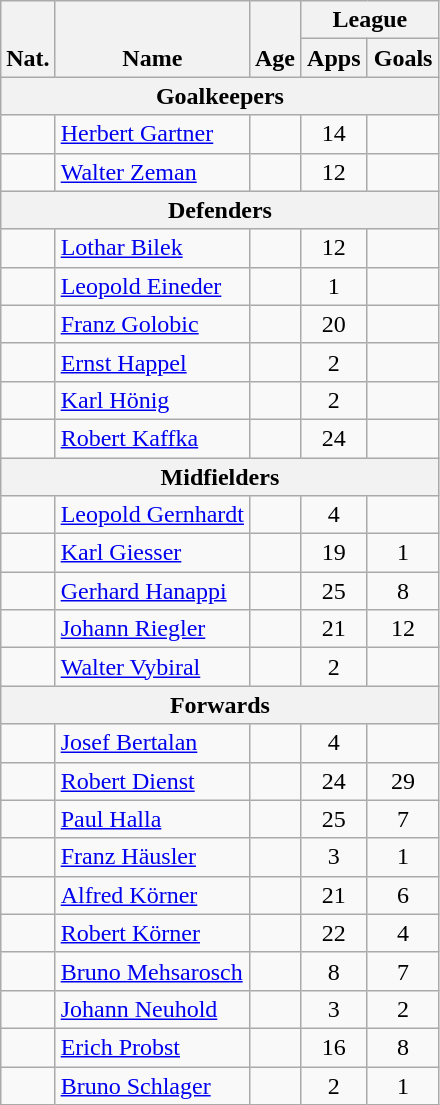<table class="wikitable" style="text-align:center">
<tr>
<th rowspan="2" valign="bottom">Nat.</th>
<th rowspan="2" valign="bottom">Name</th>
<th rowspan="2" valign="bottom">Age</th>
<th colspan="2" width="85">League</th>
</tr>
<tr>
<th>Apps</th>
<th>Goals</th>
</tr>
<tr>
<th colspan=20>Goalkeepers</th>
</tr>
<tr>
<td></td>
<td align="left"><a href='#'>Herbert Gartner</a></td>
<td></td>
<td>14</td>
<td></td>
</tr>
<tr>
<td></td>
<td align="left"><a href='#'>Walter Zeman</a></td>
<td></td>
<td>12</td>
<td></td>
</tr>
<tr>
<th colspan=20>Defenders</th>
</tr>
<tr>
<td></td>
<td align="left"><a href='#'>Lothar Bilek</a></td>
<td></td>
<td>12</td>
<td></td>
</tr>
<tr>
<td></td>
<td align="left"><a href='#'>Leopold Eineder</a></td>
<td></td>
<td>1</td>
<td></td>
</tr>
<tr>
<td></td>
<td align="left"><a href='#'>Franz Golobic</a></td>
<td></td>
<td>20</td>
<td></td>
</tr>
<tr>
<td></td>
<td align="left"><a href='#'>Ernst Happel</a></td>
<td></td>
<td>2</td>
<td></td>
</tr>
<tr>
<td></td>
<td align="left"><a href='#'>Karl Hönig</a></td>
<td></td>
<td>2</td>
<td></td>
</tr>
<tr>
<td></td>
<td align="left"><a href='#'>Robert Kaffka</a></td>
<td></td>
<td>24</td>
<td></td>
</tr>
<tr>
<th colspan=20>Midfielders</th>
</tr>
<tr>
<td></td>
<td align="left"><a href='#'>Leopold Gernhardt</a></td>
<td></td>
<td>4</td>
<td></td>
</tr>
<tr>
<td></td>
<td align="left"><a href='#'>Karl Giesser</a></td>
<td></td>
<td>19</td>
<td>1</td>
</tr>
<tr>
<td></td>
<td align="left"><a href='#'>Gerhard Hanappi</a></td>
<td></td>
<td>25</td>
<td>8</td>
</tr>
<tr>
<td></td>
<td align="left"><a href='#'>Johann Riegler</a></td>
<td></td>
<td>21</td>
<td>12</td>
</tr>
<tr>
<td></td>
<td align="left"><a href='#'>Walter Vybiral</a></td>
<td></td>
<td>2</td>
<td></td>
</tr>
<tr>
<th colspan=20>Forwards</th>
</tr>
<tr>
<td></td>
<td align="left"><a href='#'>Josef Bertalan</a></td>
<td></td>
<td>4</td>
<td></td>
</tr>
<tr>
<td></td>
<td align="left"><a href='#'>Robert Dienst</a></td>
<td></td>
<td>24</td>
<td>29</td>
</tr>
<tr>
<td></td>
<td align="left"><a href='#'>Paul Halla</a></td>
<td></td>
<td>25</td>
<td>7</td>
</tr>
<tr>
<td></td>
<td align="left"><a href='#'>Franz Häusler</a></td>
<td></td>
<td>3</td>
<td>1</td>
</tr>
<tr>
<td></td>
<td align="left"><a href='#'>Alfred Körner</a></td>
<td></td>
<td>21</td>
<td>6</td>
</tr>
<tr>
<td></td>
<td align="left"><a href='#'>Robert Körner</a></td>
<td></td>
<td>22</td>
<td>4</td>
</tr>
<tr>
<td></td>
<td align="left"><a href='#'>Bruno Mehsarosch</a></td>
<td></td>
<td>8</td>
<td>7</td>
</tr>
<tr>
<td></td>
<td align="left"><a href='#'>Johann Neuhold</a></td>
<td></td>
<td>3</td>
<td>2</td>
</tr>
<tr>
<td></td>
<td align="left"><a href='#'>Erich Probst</a></td>
<td></td>
<td>16</td>
<td>8</td>
</tr>
<tr>
<td></td>
<td align="left"><a href='#'>Bruno Schlager</a></td>
<td></td>
<td>2</td>
<td>1</td>
</tr>
</table>
